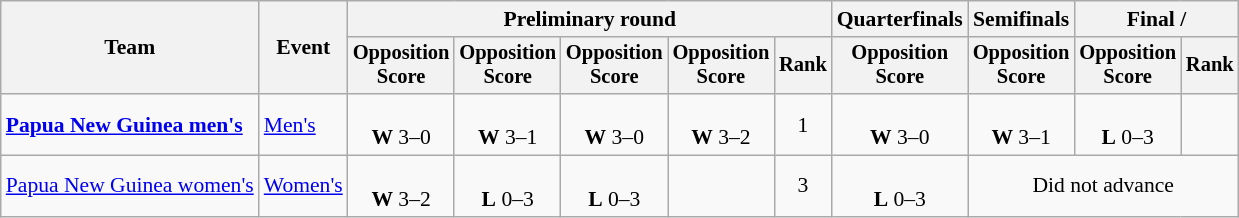<table class=wikitable style=font-size:90%;text-align:center>
<tr>
<th rowspan=2>Team</th>
<th rowspan=2>Event</th>
<th colspan=5>Preliminary round</th>
<th>Quarterfinals</th>
<th>Semifinals</th>
<th colspan=2>Final / </th>
</tr>
<tr style=font-size:95%>
<th>Opposition<br>Score</th>
<th>Opposition<br>Score</th>
<th>Opposition<br>Score</th>
<th>Opposition<br>Score</th>
<th>Rank</th>
<th>Opposition<br>Score</th>
<th>Opposition<br>Score</th>
<th>Opposition<br>Score</th>
<th>Rank</th>
</tr>
<tr>
<td align=left><strong><a href='#'>Papua New Guinea men's</a></strong></td>
<td align=left><a href='#'>Men's</a></td>
<td><br><strong>W</strong> 3–0</td>
<td><br><strong>W</strong> 3–1</td>
<td><br><strong>W</strong> 3–0</td>
<td><br><strong>W</strong> 3–2</td>
<td>1</td>
<td><br><strong>W</strong> 3–0</td>
<td><br><strong>W</strong> 3–1</td>
<td><br><strong>L</strong> 0–3</td>
<td></td>
</tr>
<tr>
<td align=left><a href='#'>Papua New Guinea women's</a></td>
<td align=left><a href='#'>Women's</a></td>
<td><br><strong>W</strong> 3–2</td>
<td><br><strong>L</strong> 0–3</td>
<td><br><strong>L</strong> 0–3</td>
<td></td>
<td>3</td>
<td><br><strong>L</strong> 0–3</td>
<td colspan=3>Did not advance</td>
</tr>
</table>
